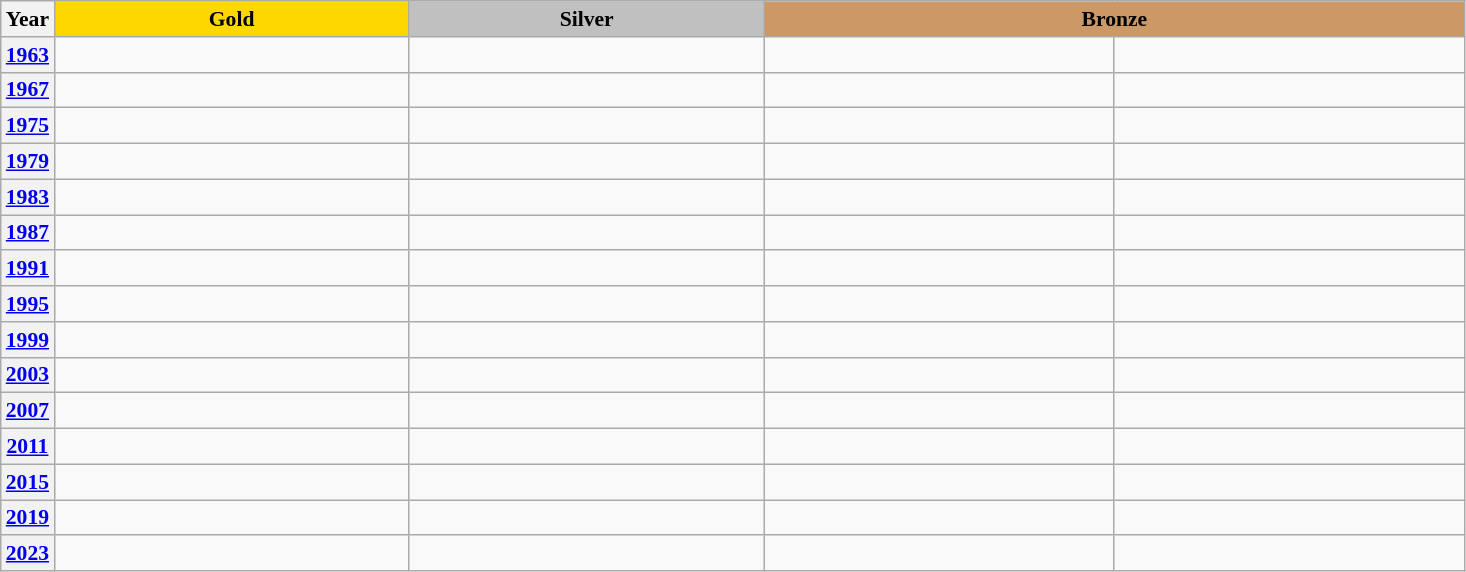<table class="wikitable" style="border-collapse: collapse; font-size: 90%;">
<tr align=center>
<th>Year</th>
<td bgcolor=gold width=230><strong>Gold</strong></td>
<td bgcolor=silver width=230><strong>Silver</strong></td>
<td bgcolor=cc9966 colspan=2 width=460><strong>Bronze</strong></td>
</tr>
<tr>
<th align=center><a href='#'>1963</a></th>
<td></td>
<td></td>
<td></td>
<td></td>
</tr>
<tr>
<th align=center><a href='#'>1967</a></th>
<td></td>
<td></td>
<td></td>
<td></td>
</tr>
<tr>
<th align=center><a href='#'>1975</a></th>
<td></td>
<td></td>
<td></td>
<td></td>
</tr>
<tr>
<th align=center><a href='#'>1979</a></th>
<td></td>
<td></td>
<td></td>
<td></td>
</tr>
<tr>
<th align=center><a href='#'>1983</a></th>
<td></td>
<td></td>
<td></td>
<td></td>
</tr>
<tr>
<th align=center><a href='#'>1987</a></th>
<td></td>
<td></td>
<td></td>
<td></td>
</tr>
<tr>
<th align=center><a href='#'>1991</a></th>
<td></td>
<td></td>
<td></td>
<td></td>
</tr>
<tr>
<th align=center><a href='#'>1995</a></th>
<td></td>
<td></td>
<td></td>
<td></td>
</tr>
<tr>
<th align=center><a href='#'>1999</a></th>
<td></td>
<td></td>
<td></td>
<td></td>
</tr>
<tr>
<th align=center><a href='#'>2003</a></th>
<td></td>
<td></td>
<td></td>
<td></td>
</tr>
<tr>
<th align=center><a href='#'>2007</a></th>
<td></td>
<td></td>
<td></td>
<td></td>
</tr>
<tr>
<th align=center><a href='#'>2011</a></th>
<td></td>
<td></td>
<td></td>
<td></td>
</tr>
<tr>
<th align=center><a href='#'>2015</a></th>
<td></td>
<td></td>
<td></td>
<td></td>
</tr>
<tr>
<th align=center><a href='#'>2019</a></th>
<td></td>
<td></td>
<td></td>
<td></td>
</tr>
<tr>
<th align=center><a href='#'>2023</a></th>
<td></td>
<td></td>
<td></td>
<td></td>
</tr>
</table>
